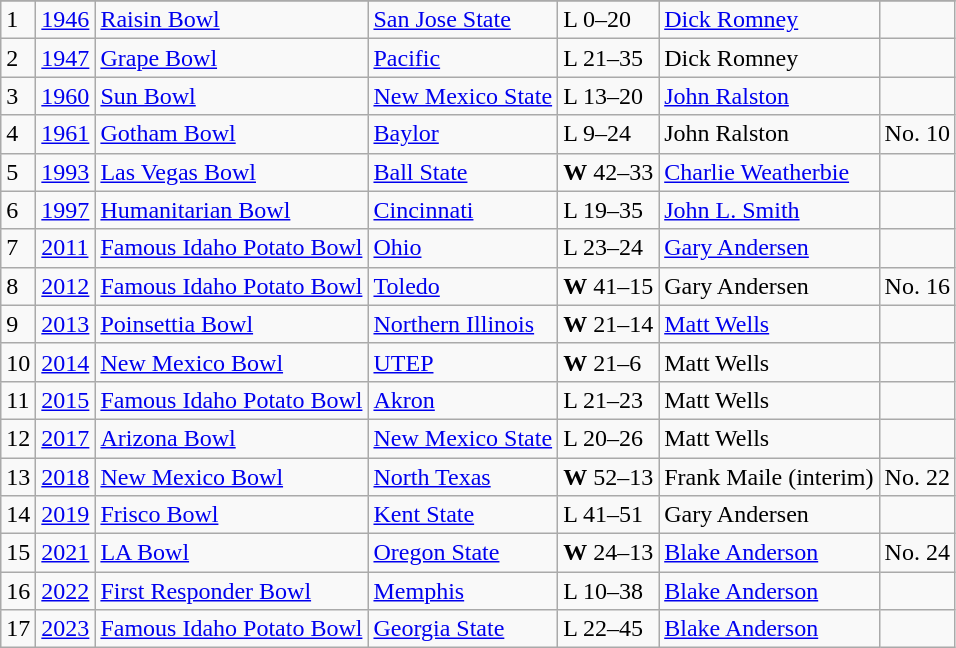<table class="wikitable">
<tr>
</tr>
<tr>
<td>1</td>
<td><a href='#'>1946</a></td>
<td><a href='#'>Raisin Bowl</a></td>
<td><a href='#'>San Jose State</a></td>
<td>L 0–20</td>
<td><a href='#'>Dick Romney</a></td>
<td></td>
</tr>
<tr>
<td>2</td>
<td><a href='#'>1947</a></td>
<td><a href='#'>Grape Bowl</a></td>
<td><a href='#'>Pacific</a></td>
<td>L 21–35</td>
<td>Dick Romney</td>
<td></td>
</tr>
<tr>
<td>3</td>
<td><a href='#'>1960</a></td>
<td><a href='#'>Sun Bowl</a></td>
<td><a href='#'>New Mexico State</a></td>
<td>L 13–20</td>
<td><a href='#'>John Ralston</a></td>
<td></td>
</tr>
<tr>
<td>4</td>
<td><a href='#'>1961</a></td>
<td><a href='#'>Gotham Bowl</a></td>
<td><a href='#'>Baylor</a></td>
<td>L 9–24</td>
<td>John Ralston</td>
<td>No. 10</td>
</tr>
<tr>
<td>5</td>
<td><a href='#'>1993</a></td>
<td><a href='#'>Las Vegas Bowl</a></td>
<td><a href='#'>Ball State</a></td>
<td><strong>W</strong> 42–33</td>
<td><a href='#'>Charlie Weatherbie</a></td>
<td></td>
</tr>
<tr>
<td>6</td>
<td><a href='#'>1997</a></td>
<td><a href='#'>Humanitarian Bowl</a></td>
<td><a href='#'>Cincinnati</a></td>
<td>L 19–35</td>
<td><a href='#'>John L. Smith</a></td>
<td></td>
</tr>
<tr>
<td>7</td>
<td><a href='#'>2011</a></td>
<td><a href='#'>Famous Idaho Potato Bowl</a></td>
<td><a href='#'>Ohio</a></td>
<td>L 23–24</td>
<td><a href='#'>Gary Andersen</a></td>
<td></td>
</tr>
<tr>
<td>8</td>
<td><a href='#'>2012</a></td>
<td><a href='#'>Famous Idaho Potato Bowl</a></td>
<td><a href='#'>Toledo</a></td>
<td><strong>W</strong> 41–15</td>
<td>Gary Andersen</td>
<td>No. 16</td>
</tr>
<tr>
<td>9</td>
<td><a href='#'>2013</a></td>
<td><a href='#'>Poinsettia Bowl</a></td>
<td><a href='#'>Northern Illinois</a></td>
<td><strong>W</strong> 21–14</td>
<td><a href='#'>Matt Wells</a></td>
<td></td>
</tr>
<tr>
<td>10</td>
<td><a href='#'>2014</a></td>
<td><a href='#'>New Mexico Bowl</a></td>
<td><a href='#'>UTEP</a></td>
<td><strong>W</strong> 21–6</td>
<td>Matt Wells</td>
<td></td>
</tr>
<tr>
<td>11</td>
<td><a href='#'>2015</a></td>
<td><a href='#'>Famous Idaho Potato Bowl</a></td>
<td><a href='#'>Akron</a></td>
<td>L 21–23</td>
<td>Matt Wells</td>
<td></td>
</tr>
<tr>
<td>12</td>
<td><a href='#'>2017</a></td>
<td><a href='#'>Arizona Bowl</a></td>
<td><a href='#'>New Mexico State</a></td>
<td>L 20–26</td>
<td>Matt Wells</td>
<td></td>
</tr>
<tr>
<td>13</td>
<td><a href='#'>2018</a></td>
<td><a href='#'>New Mexico Bowl</a></td>
<td><a href='#'>North Texas</a></td>
<td><strong>W</strong> 52–13</td>
<td>Frank Maile (interim)</td>
<td>No. 22</td>
</tr>
<tr>
<td>14</td>
<td><a href='#'>2019</a></td>
<td><a href='#'>Frisco Bowl</a></td>
<td><a href='#'>Kent State</a></td>
<td>L 41–51</td>
<td>Gary Andersen</td>
<td></td>
</tr>
<tr>
<td>15</td>
<td><a href='#'>2021</a></td>
<td><a href='#'>LA Bowl</a></td>
<td><a href='#'>Oregon State</a></td>
<td><strong>W</strong> 24–13</td>
<td><a href='#'>Blake Anderson</a></td>
<td>No. 24</td>
</tr>
<tr>
<td>16</td>
<td><a href='#'>2022</a></td>
<td><a href='#'>First Responder Bowl</a></td>
<td><a href='#'>Memphis</a></td>
<td>L 10–38</td>
<td><a href='#'>Blake Anderson</a></td>
<td></td>
</tr>
<tr>
<td>17</td>
<td><a href='#'>2023</a></td>
<td><a href='#'>Famous Idaho Potato Bowl</a></td>
<td><a href='#'>Georgia State</a></td>
<td>L 22–45</td>
<td><a href='#'>Blake Anderson</a></td>
<td></td>
</tr>
</table>
